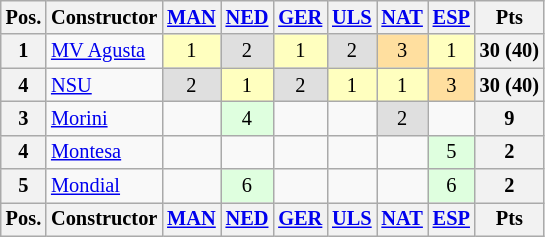<table class="wikitable" style="font-size: 85%; text-align:center">
<tr>
<th>Pos.</th>
<th>Constructor</th>
<th><a href='#'>MAN</a><br></th>
<th><a href='#'>NED</a><br></th>
<th><a href='#'>GER</a><br></th>
<th><a href='#'>ULS</a><br></th>
<th><a href='#'>NAT</a><br></th>
<th><a href='#'>ESP</a><br></th>
<th>Pts</th>
</tr>
<tr>
<th>1</th>
<td align="left"> <a href='#'>MV Agusta</a></td>
<td style="background:#ffffbf;">1</td>
<td style="background:#dfdfdf;">2</td>
<td style="background:#ffffbf;">1</td>
<td style="background:#dfdfdf;">2</td>
<td style="background:#ffdf9f;">3</td>
<td style="background:#ffffbf;">1</td>
<th>30 (40)</th>
</tr>
<tr>
<th>4</th>
<td align="left"> <a href='#'>NSU</a></td>
<td style="background:#dfdfdf;">2</td>
<td style="background:#ffffbf;">1</td>
<td style="background:#dfdfdf;">2</td>
<td style="background:#ffffbf;">1</td>
<td style="background:#ffffbf;">1</td>
<td style="background:#ffdf9f;">3</td>
<th>30 (40)</th>
</tr>
<tr>
<th>3</th>
<td align="left"> <a href='#'>Morini</a></td>
<td></td>
<td style="background:#dfffdf;">4</td>
<td></td>
<td></td>
<td style="background:#dfdfdf;">2</td>
<td></td>
<th>9</th>
</tr>
<tr>
<th>4</th>
<td align="left"> <a href='#'>Montesa</a></td>
<td></td>
<td></td>
<td></td>
<td></td>
<td></td>
<td style="background:#dfffdf;">5</td>
<th>2</th>
</tr>
<tr>
<th>5</th>
<td align="left"> <a href='#'>Mondial</a></td>
<td></td>
<td style="background:#dfffdf;">6</td>
<td></td>
<td></td>
<td></td>
<td style="background:#dfffdf;">6</td>
<th>2</th>
</tr>
<tr>
<th>Pos.</th>
<th>Constructor</th>
<th><a href='#'>MAN</a><br></th>
<th><a href='#'>NED</a><br></th>
<th><a href='#'>GER</a><br></th>
<th><a href='#'>ULS</a><br></th>
<th><a href='#'>NAT</a><br></th>
<th><a href='#'>ESP</a><br></th>
<th>Pts</th>
</tr>
</table>
